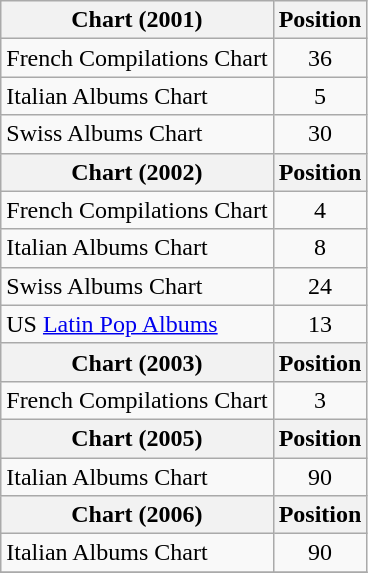<table class="wikitable">
<tr>
<th>Chart (2001)</th>
<th>Position</th>
</tr>
<tr>
<td>French Compilations Chart</td>
<td style="text-align:center;">36</td>
</tr>
<tr>
<td>Italian Albums Chart</td>
<td style="text-align:center;">5</td>
</tr>
<tr>
<td>Swiss Albums Chart</td>
<td style="text-align:center;">30</td>
</tr>
<tr>
<th>Chart (2002)</th>
<th>Position</th>
</tr>
<tr>
<td>French Compilations Chart</td>
<td style="text-align:center;">4</td>
</tr>
<tr>
<td>Italian Albums Chart</td>
<td style="text-align:center;">8</td>
</tr>
<tr>
<td>Swiss Albums Chart</td>
<td style="text-align:center;">24</td>
</tr>
<tr>
<td>US <a href='#'>Latin Pop Albums</a></td>
<td style="text-align:center;">13</td>
</tr>
<tr>
<th>Chart (2003)</th>
<th>Position</th>
</tr>
<tr>
<td>French Compilations Chart</td>
<td style="text-align:center;">3</td>
</tr>
<tr>
<th>Chart (2005)</th>
<th>Position</th>
</tr>
<tr>
<td>Italian Albums Chart</td>
<td style="text-align:center;">90</td>
</tr>
<tr>
<th>Chart (2006)</th>
<th>Position</th>
</tr>
<tr>
<td>Italian Albums Chart</td>
<td style="text-align:center;">90</td>
</tr>
<tr>
</tr>
</table>
